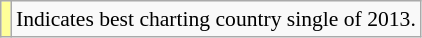<table class="wikitable" style="font-size:90%;">
<tr>
<td style="background-color:#FFFF99"></td>
<td>Indicates best charting country single of 2013.</td>
</tr>
</table>
